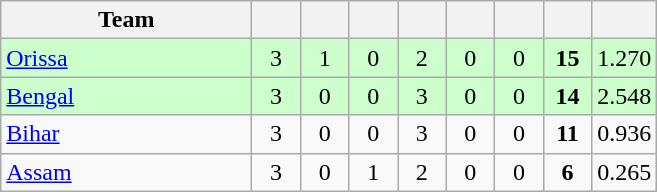<table class="wikitable" style="text-align:center">
<tr>
<th style="width:160px">Team</th>
<th style="width:25px"></th>
<th style="width:25px"></th>
<th style="width:25px"></th>
<th style="width:25px"></th>
<th style="width:25px"></th>
<th style="width:25px"></th>
<th style="width:25px"></th>
<th style="width:25px;"></th>
</tr>
<tr style="background:#cfc;">
<td style="text-align:left"><a href='#'>Orissa</a></td>
<td>3</td>
<td>1</td>
<td>0</td>
<td>2</td>
<td>0</td>
<td>0</td>
<td><strong>15</strong></td>
<td>1.270</td>
</tr>
<tr style="background:#cfc;">
<td style="text-align:left"><a href='#'>Bengal</a></td>
<td>3</td>
<td>0</td>
<td>0</td>
<td>3</td>
<td>0</td>
<td>0</td>
<td><strong>14</strong></td>
<td>2.548</td>
</tr>
<tr>
<td style="text-align:left"><a href='#'>Bihar</a></td>
<td>3</td>
<td>0</td>
<td>0</td>
<td>3</td>
<td>0</td>
<td>0</td>
<td><strong>11</strong></td>
<td>0.936</td>
</tr>
<tr>
<td style="text-align:left"><a href='#'>Assam</a></td>
<td>3</td>
<td>0</td>
<td>1</td>
<td>2</td>
<td>0</td>
<td>0</td>
<td><strong>6</strong></td>
<td>0.265</td>
</tr>
</table>
